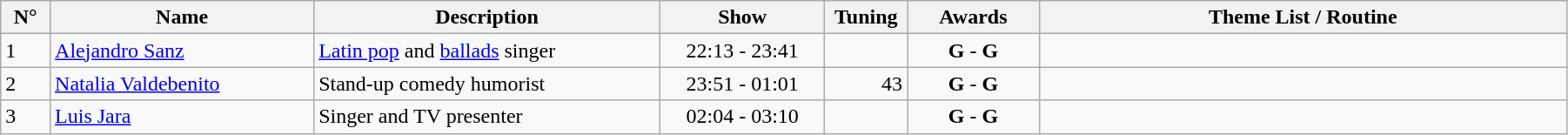<table width="95%" class="wikitable">
<tr valign="top">
<th width=03%>N°</th>
<th width=16%>Name</th>
<th width=21%>Description</th>
<th width=10%>Show</th>
<th width=05%>Tuning</th>
<th width=08%>Awards</th>
<th width=32%>Theme List / Routine</th>
</tr>
<tr valign="top">
<td style="background:#;">1</td>
<td><a href='#'>Alejandro Sanz</a></td>
<td><a href='#'>Latin pop</a> and <a href='#'>ballads</a> singer</td>
<td align="center">22:13 - 23:41</td>
<td align="right"></td>
<td align="center"><span><abbr><strong>G</strong></abbr></span> - <span><abbr><strong>G</strong></abbr></span></td>
<td></td>
</tr>
<tr valign="top">
<td style="background:#;">2</td>
<td><a href='#'>Natalia Valdebenito</a></td>
<td>Stand-up comedy humorist</td>
<td align="center">23:51 - 01:01</td>
<td align="right">43</td>
<td align="center"><span><abbr><strong>G</strong></abbr></span> - <span><abbr><strong>G</strong></abbr></span></td>
<td></td>
</tr>
<tr valign="top">
<td style="background:#;">3</td>
<td><a href='#'>Luis Jara</a></td>
<td>Singer and TV presenter</td>
<td align="center">02:04 - 03:10</td>
<td align="right"></td>
<td align="center"><span><abbr><strong>G</strong></abbr></span> - <span><abbr><strong>G</strong></abbr></span></td>
<td></td>
</tr>
</table>
